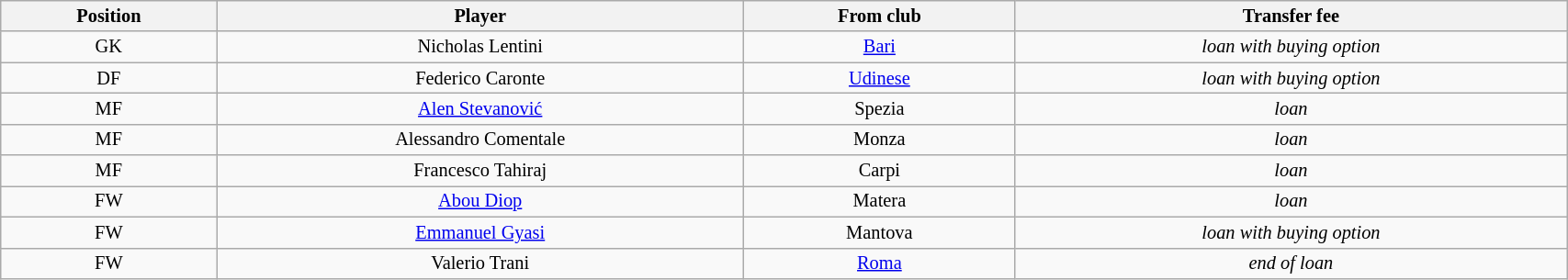<table class="wikitable sortable" style="width:90%; text-align:center; font-size:85%; text-align:centre;">
<tr>
<th>Position</th>
<th>Player</th>
<th>From club</th>
<th>Transfer fee</th>
</tr>
<tr>
<td>GK</td>
<td>Nicholas Lentini</td>
<td><a href='#'>Bari</a></td>
<td><em>loan with buying option</em></td>
</tr>
<tr>
<td>DF</td>
<td>Federico Caronte</td>
<td><a href='#'>Udinese</a></td>
<td><em>loan with buying option</em></td>
</tr>
<tr>
<td>MF</td>
<td><a href='#'>Alen Stevanović</a></td>
<td>Spezia</td>
<td><em>loan</em></td>
</tr>
<tr>
<td>MF</td>
<td>Alessandro Comentale</td>
<td>Monza</td>
<td><em>loan</em></td>
</tr>
<tr>
<td>MF</td>
<td>Francesco Tahiraj</td>
<td>Carpi</td>
<td><em>loan</em></td>
</tr>
<tr>
<td>FW</td>
<td><a href='#'>Abou Diop</a></td>
<td>Matera</td>
<td><em>loan</em></td>
</tr>
<tr>
<td>FW</td>
<td><a href='#'>Emmanuel Gyasi</a></td>
<td>Mantova</td>
<td><em>loan with buying option</em></td>
</tr>
<tr>
<td>FW</td>
<td>Valerio Trani</td>
<td><a href='#'>Roma</a></td>
<td><em>end of loan</em></td>
</tr>
</table>
